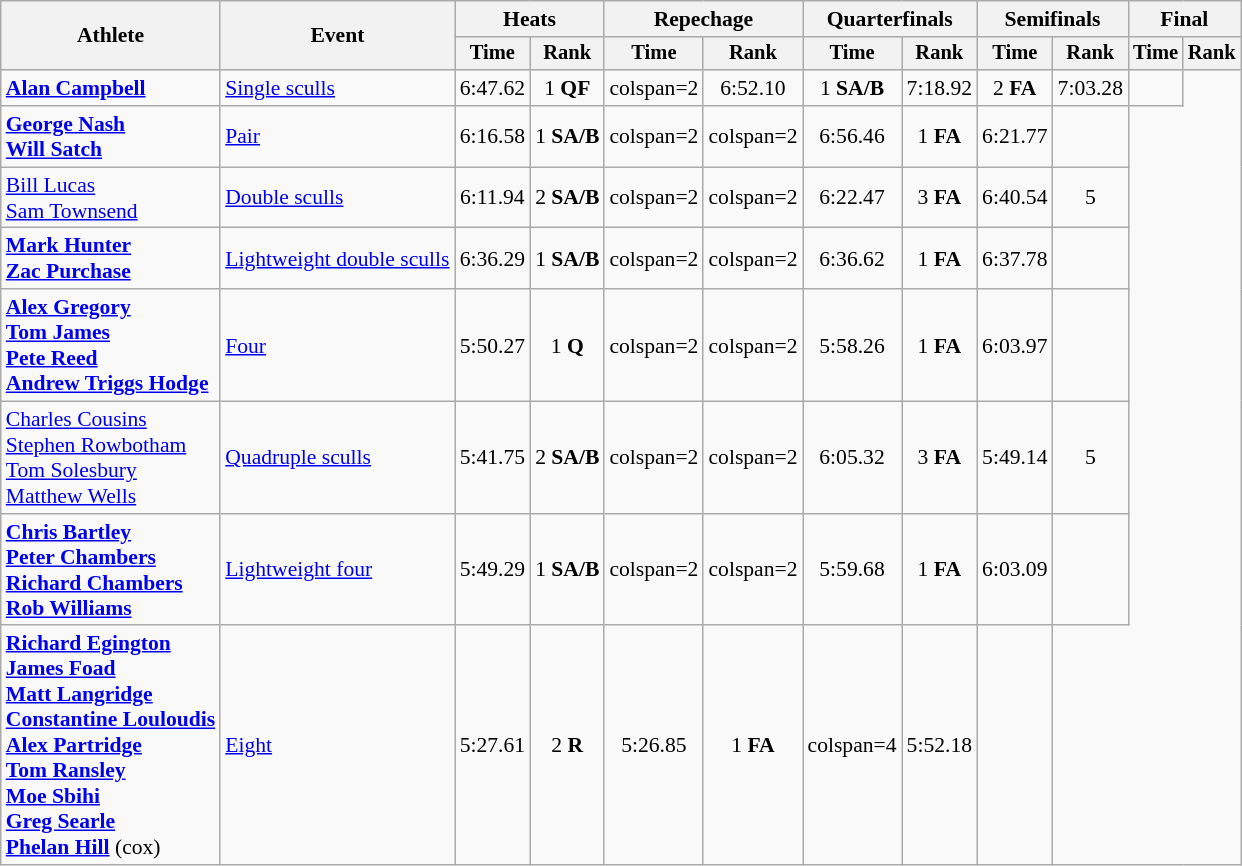<table class="wikitable" style="text-align:center; font-size:90%">
<tr>
<th rowspan="2">Athlete</th>
<th rowspan="2">Event</th>
<th colspan="2">Heats</th>
<th colspan="2">Repechage</th>
<th colspan="2">Quarterfinals</th>
<th colspan="2">Semifinals</th>
<th colspan="2">Final</th>
</tr>
<tr style="font-size:95%">
<th>Time</th>
<th>Rank</th>
<th>Time</th>
<th>Rank</th>
<th>Time</th>
<th>Rank</th>
<th>Time</th>
<th>Rank</th>
<th>Time</th>
<th>Rank</th>
</tr>
<tr>
<td style="text-align:left;"><strong><a href='#'>Alan Campbell</a></strong></td>
<td style="text-align:left;"><a href='#'>Single sculls</a></td>
<td>6:47.62</td>
<td>1 <strong>QF</strong></td>
<td>colspan=2 </td>
<td>6:52.10</td>
<td>1 <strong>SA/B</strong></td>
<td>7:18.92</td>
<td>2 <strong>FA</strong></td>
<td>7:03.28</td>
<td></td>
</tr>
<tr>
<td style="text-align:left;"><strong><a href='#'>George Nash</a><br><a href='#'>Will Satch</a></strong></td>
<td style="text-align:left;"><a href='#'>Pair</a></td>
<td>6:16.58</td>
<td>1 <strong>SA/B</strong></td>
<td>colspan=2 </td>
<td>colspan=2 </td>
<td>6:56.46</td>
<td>1 <strong>FA</strong></td>
<td>6:21.77</td>
<td></td>
</tr>
<tr>
<td style="text-align:left;"><a href='#'>Bill Lucas</a><br><a href='#'>Sam Townsend</a></td>
<td style="text-align:left;"><a href='#'>Double sculls</a></td>
<td>6:11.94</td>
<td>2 <strong>SA/B</strong></td>
<td>colspan=2 </td>
<td>colspan=2 </td>
<td>6:22.47</td>
<td>3 <strong>FA</strong></td>
<td>6:40.54</td>
<td>5</td>
</tr>
<tr>
<td style="text-align:left;"><strong><a href='#'>Mark Hunter</a><br><a href='#'>Zac Purchase</a></strong></td>
<td style="text-align:left;"><a href='#'>Lightweight double sculls</a></td>
<td>6:36.29</td>
<td>1 <strong>SA/B</strong></td>
<td>colspan=2 </td>
<td>colspan=2 </td>
<td>6:36.62</td>
<td>1 <strong>FA</strong></td>
<td>6:37.78</td>
<td></td>
</tr>
<tr>
<td style="text-align:left;"><strong><a href='#'>Alex Gregory</a><br><a href='#'>Tom James</a><br><a href='#'>Pete Reed</a><br><a href='#'>Andrew Triggs Hodge</a></strong></td>
<td style="text-align:left;"><a href='#'>Four</a></td>
<td>5:50.27</td>
<td>1 <strong>Q</strong></td>
<td>colspan=2 </td>
<td>colspan=2 </td>
<td>5:58.26</td>
<td>1 <strong>FA</strong></td>
<td>6:03.97</td>
<td></td>
</tr>
<tr>
<td style="text-align:left;"><a href='#'>Charles Cousins</a><br><a href='#'>Stephen Rowbotham</a><br><a href='#'>Tom Solesbury</a><br><a href='#'>Matthew Wells</a></td>
<td style="text-align:left;"><a href='#'>Quadruple sculls</a></td>
<td>5:41.75</td>
<td>2 <strong>SA/B</strong></td>
<td>colspan=2 </td>
<td>colspan=2 </td>
<td>6:05.32</td>
<td>3 <strong>FA</strong></td>
<td>5:49.14</td>
<td>5</td>
</tr>
<tr>
<td style="text-align:left;"><strong><a href='#'>Chris Bartley</a><br><a href='#'>Peter Chambers</a><br><a href='#'>Richard Chambers</a><br><a href='#'>Rob Williams</a></strong></td>
<td style="text-align:left;"><a href='#'>Lightweight four</a></td>
<td>5:49.29</td>
<td>1 <strong>SA/B</strong></td>
<td>colspan=2 </td>
<td>colspan=2 </td>
<td>5:59.68</td>
<td>1 <strong>FA</strong></td>
<td>6:03.09</td>
<td></td>
</tr>
<tr>
<td style="text-align:left;"><strong><a href='#'>Richard Egington</a><br><a href='#'>James Foad</a><br><a href='#'>Matt Langridge</a><br><a href='#'>Constantine Louloudis</a><br><a href='#'>Alex Partridge</a><br><a href='#'>Tom Ransley</a><br><a href='#'>Moe Sbihi</a><br><a href='#'>Greg Searle</a><br><a href='#'>Phelan Hill</a></strong> (cox)</td>
<td style="text-align:left;"><a href='#'>Eight</a></td>
<td>5:27.61</td>
<td>2 <strong>R</strong></td>
<td>5:26.85</td>
<td>1 <strong>FA</strong></td>
<td>colspan=4 </td>
<td>5:52.18</td>
<td></td>
</tr>
</table>
